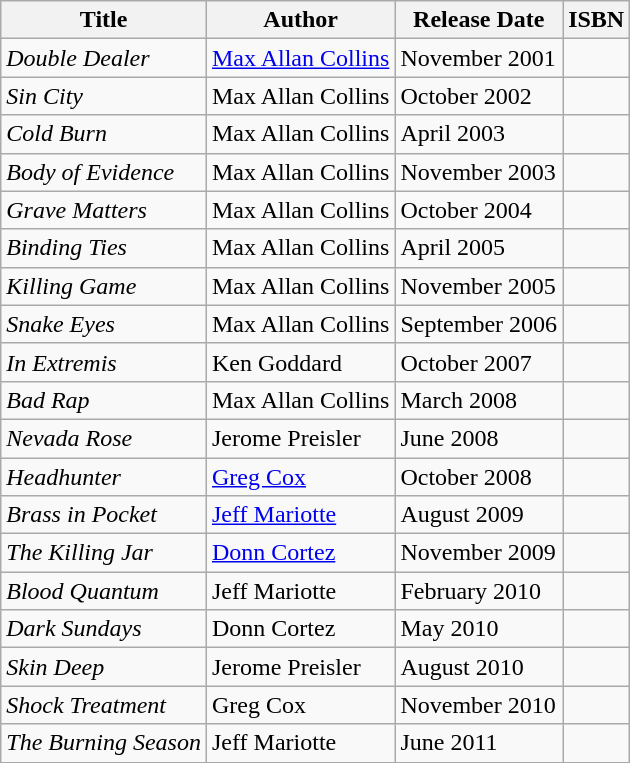<table class="wikitable">
<tr>
<th>Title</th>
<th>Author</th>
<th>Release Date</th>
<th>ISBN</th>
</tr>
<tr>
<td><em>Double Dealer</em></td>
<td><a href='#'>Max Allan Collins</a></td>
<td>November 2001</td>
<td></td>
</tr>
<tr>
<td><em>Sin City</em></td>
<td>Max Allan Collins</td>
<td>October 2002</td>
<td></td>
</tr>
<tr>
<td><em>Cold Burn</em></td>
<td>Max Allan Collins</td>
<td>April 2003</td>
<td></td>
</tr>
<tr>
<td><em>Body of Evidence</em></td>
<td>Max Allan Collins</td>
<td>November 2003</td>
<td></td>
</tr>
<tr>
<td><em>Grave Matters</em></td>
<td>Max Allan Collins</td>
<td>October 2004</td>
<td></td>
</tr>
<tr>
<td><em>Binding Ties</em></td>
<td>Max Allan Collins</td>
<td>April 2005</td>
<td></td>
</tr>
<tr>
<td><em>Killing Game</em></td>
<td>Max Allan Collins</td>
<td>November 2005</td>
<td></td>
</tr>
<tr>
<td><em>Snake Eyes</em></td>
<td>Max Allan Collins</td>
<td>September 2006</td>
<td></td>
</tr>
<tr>
<td><em>In Extremis</em></td>
<td>Ken Goddard</td>
<td>October 2007</td>
<td></td>
</tr>
<tr>
<td><em>Bad Rap</em></td>
<td>Max Allan Collins</td>
<td>March 2008</td>
<td></td>
</tr>
<tr>
<td><em>Nevada Rose</em></td>
<td>Jerome Preisler</td>
<td>June 2008</td>
<td></td>
</tr>
<tr>
<td><em>Headhunter</em></td>
<td><a href='#'>Greg Cox</a></td>
<td>October 2008</td>
<td></td>
</tr>
<tr>
<td><em>Brass in Pocket</em></td>
<td><a href='#'>Jeff Mariotte</a></td>
<td>August 2009</td>
<td></td>
</tr>
<tr>
<td><em>The Killing Jar</em></td>
<td><a href='#'>Donn Cortez</a></td>
<td>November 2009</td>
<td></td>
</tr>
<tr>
<td><em>Blood Quantum</em></td>
<td>Jeff Mariotte</td>
<td>February 2010</td>
<td></td>
</tr>
<tr>
<td><em>Dark Sundays</em></td>
<td>Donn Cortez</td>
<td>May 2010</td>
<td></td>
</tr>
<tr>
<td><em>Skin Deep</em></td>
<td>Jerome Preisler</td>
<td>August 2010</td>
<td></td>
</tr>
<tr>
<td><em>Shock Treatment</em></td>
<td>Greg Cox</td>
<td>November 2010</td>
<td></td>
</tr>
<tr>
<td><em>The Burning Season</em></td>
<td>Jeff Mariotte</td>
<td>June 2011</td>
<td></td>
</tr>
</table>
